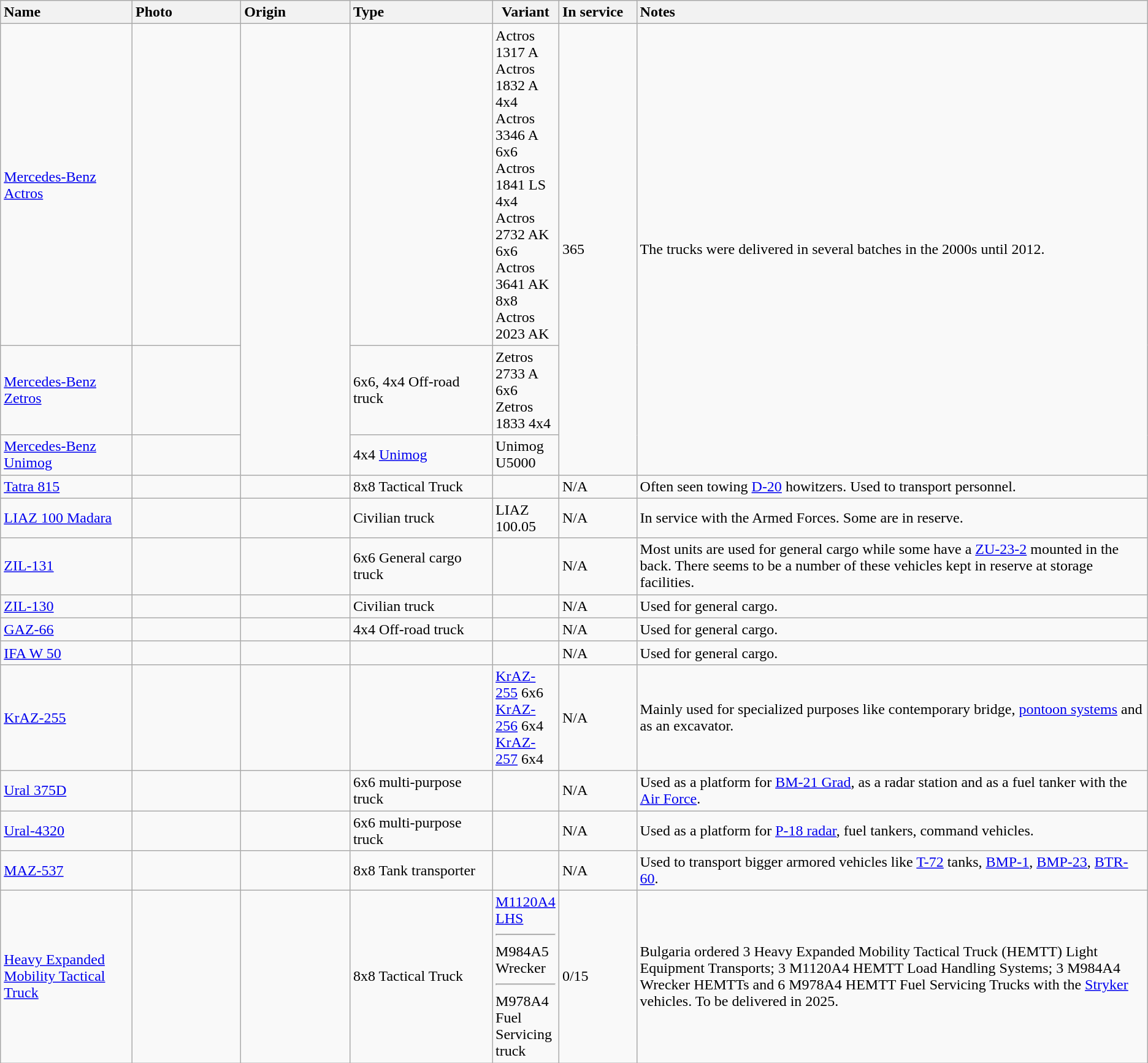<table class="wikitable sortable">
<tr>
<th style="text-align: left; width:12%;">Name</th>
<th style="text-align: left; width:10%;">Photo</th>
<th style="text-align: left; width:10%;">Origin</th>
<th style="text-align: left; width:13%;">Type</th>
<th>Variant</th>
<th style="text-align: left; width:7%;">In service</th>
<th style="text-align: left; width:50%;">Notes</th>
</tr>
<tr>
<td><a href='#'>Mercedes-Benz Actros</a></td>
<td></td>
<td rowspan="3"></td>
<td></td>
<td>Actros 1317 A<br>Actros 1832 A 4x4

Actros 3346 A 6x6

Actros 1841 LS 4x4

Actros 2732 AK 6x6

Actros 3641 AK 8x8

Actros 2023 AK</td>
<td rowspan="3">365</td>
<td rowspan="3">The trucks were delivered in several batches in the 2000s until 2012.</td>
</tr>
<tr>
<td><a href='#'>Mercedes-Benz Zetros</a></td>
<td></td>
<td>6x6, 4x4 Off-road truck</td>
<td>Zetros 2733 A 6x6<br>Zetros 1833 4x4</td>
</tr>
<tr>
<td><a href='#'>Mercedes-Benz Unimog</a></td>
<td></td>
<td>4x4 <a href='#'>Unimog</a></td>
<td>Unimog U5000</td>
</tr>
<tr>
<td><a href='#'>Tatra 815</a></td>
<td></td>
<td></td>
<td>8x8 Tactical Truck</td>
<td></td>
<td>N/A</td>
<td>Often seen towing <a href='#'>D-20</a> howitzers. Used to transport personnel.</td>
</tr>
<tr>
<td><a href='#'>LIAZ 100 Madara</a></td>
<td></td>
<td></td>
<td>Civilian truck</td>
<td>LIAZ 100.05</td>
<td>N/A</td>
<td>In service with the Armed Forces. Some are in reserve.</td>
</tr>
<tr>
<td><a href='#'>ZIL-131</a></td>
<td></td>
<td></td>
<td>6x6 General cargo truck</td>
<td></td>
<td>N/A</td>
<td>Most units are used for general cargo while some have a <a href='#'>ZU-23-2</a> mounted in the back. There seems to be a number of these vehicles kept in reserve at storage facilities.</td>
</tr>
<tr>
<td><a href='#'>ZIL-130</a></td>
<td></td>
<td></td>
<td>Civilian truck</td>
<td></td>
<td>N/A</td>
<td>Used for general cargo.</td>
</tr>
<tr>
<td><a href='#'>GAZ-66</a></td>
<td></td>
<td></td>
<td>4x4 Off-road truck</td>
<td></td>
<td>N/A</td>
<td>Used for general cargo.</td>
</tr>
<tr>
<td><a href='#'>IFA W 50</a></td>
<td></td>
<td></td>
<td></td>
<td></td>
<td>N/A</td>
<td>Used for general cargo.</td>
</tr>
<tr>
<td><a href='#'>KrAZ-255</a></td>
<td></td>
<td></td>
<td></td>
<td><a href='#'>KrAZ-255</a> 6x6<br><a href='#'>KrAZ-256</a> 6x4

<a href='#'>KrAZ-257</a> 6x4</td>
<td>N/A</td>
<td>Mainly used for specialized purposes like contemporary bridge, <a href='#'>pontoon systems</a> and as an excavator.</td>
</tr>
<tr>
<td><a href='#'>Ural 375D</a></td>
<td></td>
<td></td>
<td>6x6 multi-purpose truck</td>
<td></td>
<td>N/A</td>
<td>Used as a platform for <a href='#'>BM-21 Grad</a>, as a radar station and as a fuel tanker with the <a href='#'>Air Force</a>.</td>
</tr>
<tr>
<td><a href='#'>Ural-4320</a></td>
<td></td>
<td></td>
<td>6x6 multi-purpose truck</td>
<td></td>
<td>N/A</td>
<td>Used as a platform for <a href='#'>P-18 radar</a>, fuel tankers, command vehicles.</td>
</tr>
<tr>
<td><a href='#'>MAZ-537</a></td>
<td></td>
<td></td>
<td>8x8 Tank transporter</td>
<td></td>
<td>N/A</td>
<td>Used to transport bigger armored vehicles like <a href='#'>T-72</a> tanks, <a href='#'>BMP-1</a>, <a href='#'>BMP-23</a>, <a href='#'>BTR-60</a>.</td>
</tr>
<tr>
<td><a href='#'>Heavy Expanded Mobility Tactical Truck</a></td>
<td></td>
<td></td>
<td>8x8 Tactical Truck</td>
<td><a href='#'>M1120A4 LHS</a><hr>M984A5 Wrecker<hr>M978A4 Fuel Servicing truck</td>
<td>0/15</td>
<td>Bulgaria ordered 3 Heavy Expanded Mobility Tactical Truck (HEMTT) Light Equipment Transports; 3 M1120A4 HEMTT Load Handling Systems; 3 M984A4 Wrecker HEMTTs and 6 M978A4 HEMTT Fuel Servicing Trucks with the <a href='#'>Stryker</a> vehicles. To be delivered in 2025.</td>
</tr>
</table>
